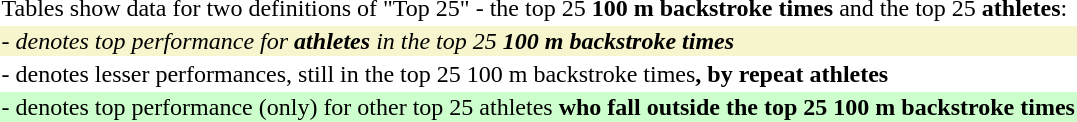<table style="wikitable">
<tr>
<td>Tables show data for two definitions of "Top 25" - the top 25 <strong>100 m backstroke times</strong> and the top 25 <strong>athletes</strong>:</td>
</tr>
<tr>
<td style="background: #f6F5CE"><em>- denotes top performance for <strong>athletes</strong> in the top 25 <strong>100 m backstroke times<strong><em></td>
</tr>
<tr>
<td></em>- denotes lesser performances, still in the top 25 </strong>100 m backstroke times<strong>, by repeat athletes<em></td>
</tr>
<tr>
<td style="background: #CCFFCC"></em>- denotes top performance (only) for other top 25 </strong>athletes<strong> who fall outside the top 25 100 m backstroke times<em></td>
</tr>
</table>
